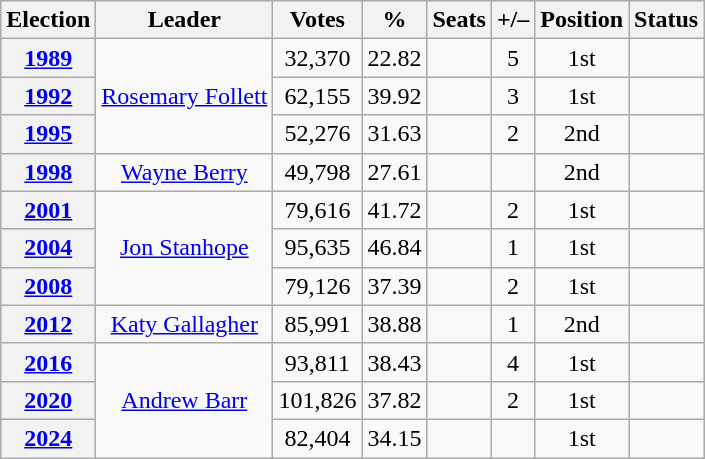<table class=wikitable style="text-align: center;">
<tr>
<th>Election</th>
<th>Leader</th>
<th>Votes</th>
<th>%</th>
<th>Seats</th>
<th>+/–</th>
<th>Position</th>
<th>Status</th>
</tr>
<tr>
<th><a href='#'>1989</a></th>
<td rowspan=3><a href='#'>Rosemary Follett</a></td>
<td>32,370</td>
<td>22.82</td>
<td></td>
<td>  5</td>
<td> 1st</td>
<td></td>
</tr>
<tr>
<th><a href='#'>1992</a></th>
<td>62,155</td>
<td>39.92</td>
<td></td>
<td> 3</td>
<td> 1st</td>
<td></td>
</tr>
<tr>
<th><a href='#'>1995</a></th>
<td>52,276</td>
<td>31.63</td>
<td></td>
<td> 2</td>
<td> 2nd</td>
<td></td>
</tr>
<tr>
<th><a href='#'>1998</a></th>
<td><a href='#'>Wayne Berry</a></td>
<td>49,798</td>
<td>27.61</td>
<td></td>
<td></td>
<td> 2nd</td>
<td></td>
</tr>
<tr>
<th><a href='#'>2001</a></th>
<td rowspan=3><a href='#'>Jon Stanhope</a></td>
<td>79,616</td>
<td>41.72</td>
<td></td>
<td> 2</td>
<td> 1st</td>
<td></td>
</tr>
<tr>
<th><a href='#'>2004</a></th>
<td>95,635</td>
<td>46.84</td>
<td></td>
<td> 1</td>
<td> 1st</td>
<td></td>
</tr>
<tr>
<th><a href='#'>2008</a></th>
<td>79,126</td>
<td>37.39</td>
<td></td>
<td> 2</td>
<td> 1st</td>
<td></td>
</tr>
<tr>
<th><a href='#'>2012</a></th>
<td><a href='#'>Katy Gallagher</a></td>
<td>85,991</td>
<td>38.88</td>
<td></td>
<td> 1</td>
<td> 2nd</td>
<td></td>
</tr>
<tr>
<th><a href='#'>2016</a></th>
<td rowspan=3><a href='#'>Andrew Barr</a></td>
<td>93,811</td>
<td>38.43</td>
<td></td>
<td> 4</td>
<td> 1st</td>
<td></td>
</tr>
<tr>
<th><a href='#'>2020</a></th>
<td>101,826</td>
<td>37.82</td>
<td></td>
<td> 2</td>
<td> 1st</td>
<td></td>
</tr>
<tr>
<th><a href='#'>2024</a></th>
<td>82,404</td>
<td>34.15</td>
<td></td>
<td></td>
<td> 1st</td>
<td></td>
</tr>
</table>
